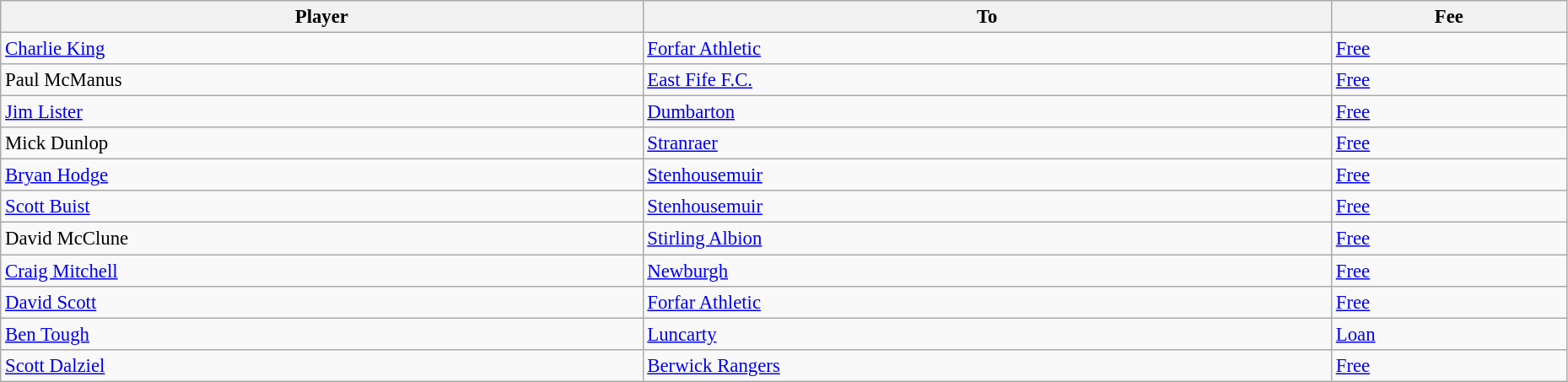<table class="wikitable" style="text-align:center; font-size:95%;width:98%; text-align:left">
<tr>
<th>Player</th>
<th>To</th>
<th>Fee</th>
</tr>
<tr>
<td> <a href='#'>Charlie King</a></td>
<td> <a href='#'>Forfar Athletic</a></td>
<td><a href='#'>Free</a></td>
</tr>
<tr>
<td> Paul McManus</td>
<td> <a href='#'>East Fife F.C.</a></td>
<td><a href='#'>Free</a></td>
</tr>
<tr>
<td> <a href='#'>Jim Lister</a></td>
<td> <a href='#'>Dumbarton</a></td>
<td><a href='#'>Free</a></td>
</tr>
<tr>
<td> Mick Dunlop</td>
<td> <a href='#'>Stranraer</a></td>
<td><a href='#'>Free</a></td>
</tr>
<tr>
<td> <a href='#'>Bryan Hodge</a></td>
<td> <a href='#'>Stenhousemuir</a></td>
<td><a href='#'>Free</a></td>
</tr>
<tr>
<td> <a href='#'>Scott Buist</a></td>
<td> <a href='#'>Stenhousemuir</a></td>
<td><a href='#'>Free</a></td>
</tr>
<tr>
<td> David McClune</td>
<td> <a href='#'>Stirling Albion</a></td>
<td><a href='#'>Free</a></td>
</tr>
<tr>
<td> <a href='#'>Craig Mitchell</a></td>
<td> <a href='#'>Newburgh</a></td>
<td><a href='#'>Free</a></td>
</tr>
<tr>
<td> <a href='#'>David Scott</a></td>
<td> <a href='#'>Forfar Athletic</a></td>
<td><a href='#'>Free</a></td>
</tr>
<tr>
<td> <a href='#'>Ben Tough</a></td>
<td> <a href='#'>Luncarty</a></td>
<td><a href='#'>Loan</a></td>
</tr>
<tr>
<td> <a href='#'>Scott Dalziel</a></td>
<td> <a href='#'>Berwick Rangers</a></td>
<td><a href='#'>Free</a></td>
</tr>
</table>
